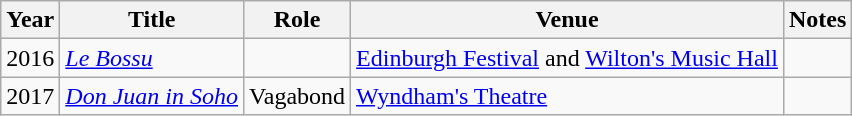<table class="wikitable">
<tr>
<th>Year</th>
<th>Title</th>
<th>Role</th>
<th>Venue</th>
<th>Notes</th>
</tr>
<tr>
<td>2016</td>
<td><em><a href='#'>Le Bossu</a></em></td>
<td></td>
<td><a href='#'>Edinburgh Festival</a> and <a href='#'>Wilton's Music Hall</a></td>
<td></td>
</tr>
<tr>
<td>2017</td>
<td><em><a href='#'>Don Juan in Soho</a></em></td>
<td>Vagabond</td>
<td><a href='#'>Wyndham's Theatre</a></td>
<td></td>
</tr>
</table>
